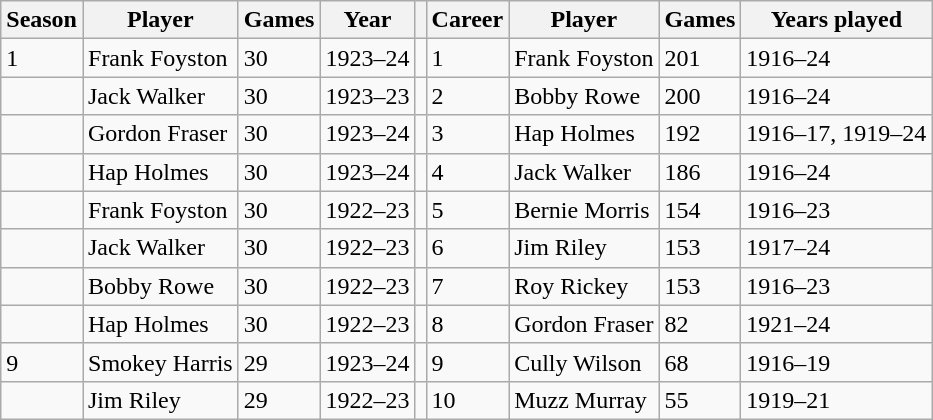<table class="wikitable">
<tr>
<th>Season</th>
<th>Player</th>
<th>Games</th>
<th>Year</th>
<th></th>
<th>Career</th>
<th>Player</th>
<th>Games</th>
<th>Years played</th>
</tr>
<tr>
<td>1</td>
<td>Frank Foyston</td>
<td>30</td>
<td>1923–24</td>
<td></td>
<td>1</td>
<td>Frank Foyston</td>
<td>201</td>
<td>1916–24</td>
</tr>
<tr>
<td></td>
<td>Jack Walker</td>
<td>30</td>
<td>1923–23</td>
<td></td>
<td>2</td>
<td>Bobby Rowe</td>
<td>200</td>
<td>1916–24</td>
</tr>
<tr>
<td></td>
<td>Gordon Fraser</td>
<td>30</td>
<td>1923–24</td>
<td></td>
<td>3</td>
<td>Hap Holmes</td>
<td>192</td>
<td>1916–17, 1919–24</td>
</tr>
<tr>
<td></td>
<td>Hap Holmes</td>
<td>30</td>
<td>1923–24</td>
<td></td>
<td>4</td>
<td>Jack Walker</td>
<td>186</td>
<td>1916–24</td>
</tr>
<tr>
<td></td>
<td>Frank Foyston</td>
<td>30</td>
<td>1922–23</td>
<td></td>
<td>5</td>
<td>Bernie Morris</td>
<td>154</td>
<td>1916–23</td>
</tr>
<tr>
<td></td>
<td>Jack Walker</td>
<td>30</td>
<td>1922–23</td>
<td></td>
<td>6</td>
<td>Jim Riley</td>
<td>153</td>
<td>1917–24</td>
</tr>
<tr>
<td></td>
<td>Bobby Rowe</td>
<td>30</td>
<td>1922–23</td>
<td></td>
<td>7</td>
<td>Roy Rickey</td>
<td>153</td>
<td>1916–23</td>
</tr>
<tr>
<td></td>
<td>Hap Holmes</td>
<td>30</td>
<td>1922–23</td>
<td></td>
<td>8</td>
<td>Gordon Fraser</td>
<td>82</td>
<td>1921–24</td>
</tr>
<tr>
<td>9</td>
<td>Smokey Harris</td>
<td>29</td>
<td>1923–24</td>
<td></td>
<td>9</td>
<td>Cully Wilson</td>
<td>68</td>
<td>1916–19</td>
</tr>
<tr>
<td></td>
<td>Jim Riley</td>
<td>29</td>
<td>1922–23</td>
<td></td>
<td>10</td>
<td>Muzz Murray</td>
<td>55</td>
<td>1919–21</td>
</tr>
</table>
